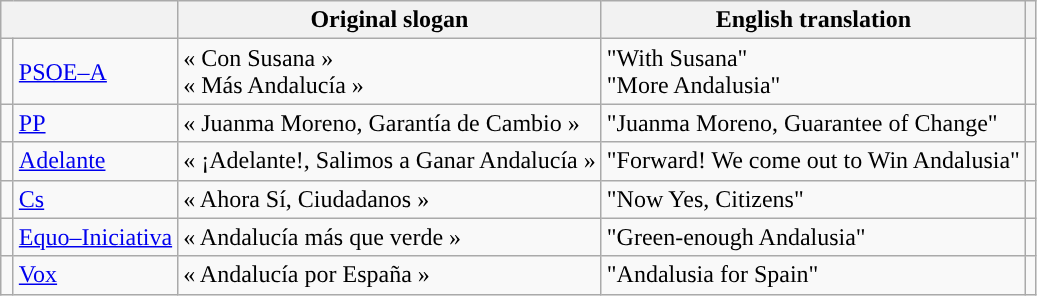<table class="wikitable" style="text-align:left;">
<tr>
<th style="text-align:left;" colspan="2"></th>
<th>Original slogan</th>
<th>English translation</th>
<th></th>
</tr>
<tr>
<td width="1" style="color:inherit;background:"></td>
<td><a href='#'>PSOE–A</a></td>
<td>« Con Susana »<br>« Más Andalucía »</td>
<td>"With Susana"<br>"More Andalusia"</td>
<td></td>
</tr>
<tr>
<td style="color:inherit;background:"></td>
<td><a href='#'>PP</a></td>
<td>« Juanma Moreno, Garantía de Cambio »</td>
<td>"Juanma Moreno, Guarantee of Change"</td>
<td></td>
</tr>
<tr>
<td style="color:inherit;background:"></td>
<td><a href='#'>Adelante</a></td>
<td>« ¡Adelante!, Salimos a Ganar Andalucía »</td>
<td>"Forward! We come out to Win Andalusia"</td>
<td></td>
</tr>
<tr>
<td style="color:inherit;background:"></td>
<td><a href='#'>Cs</a></td>
<td>« Ahora Sí, Ciudadanos »</td>
<td>"Now Yes, Citizens"</td>
<td></td>
</tr>
<tr>
<td style="color:inherit;background:"></td>
<td><a href='#'>Equo–Iniciativa</a></td>
<td>« Andalucía más que verde »</td>
<td>"Green-enough Andalusia"</td>
<td></td>
</tr>
<tr>
<td style="color:inherit;background:"></td>
<td><a href='#'>Vox</a></td>
<td>« Andalucía por España »</td>
<td>"Andalusia for Spain"</td>
<td></td>
</tr>
</table>
